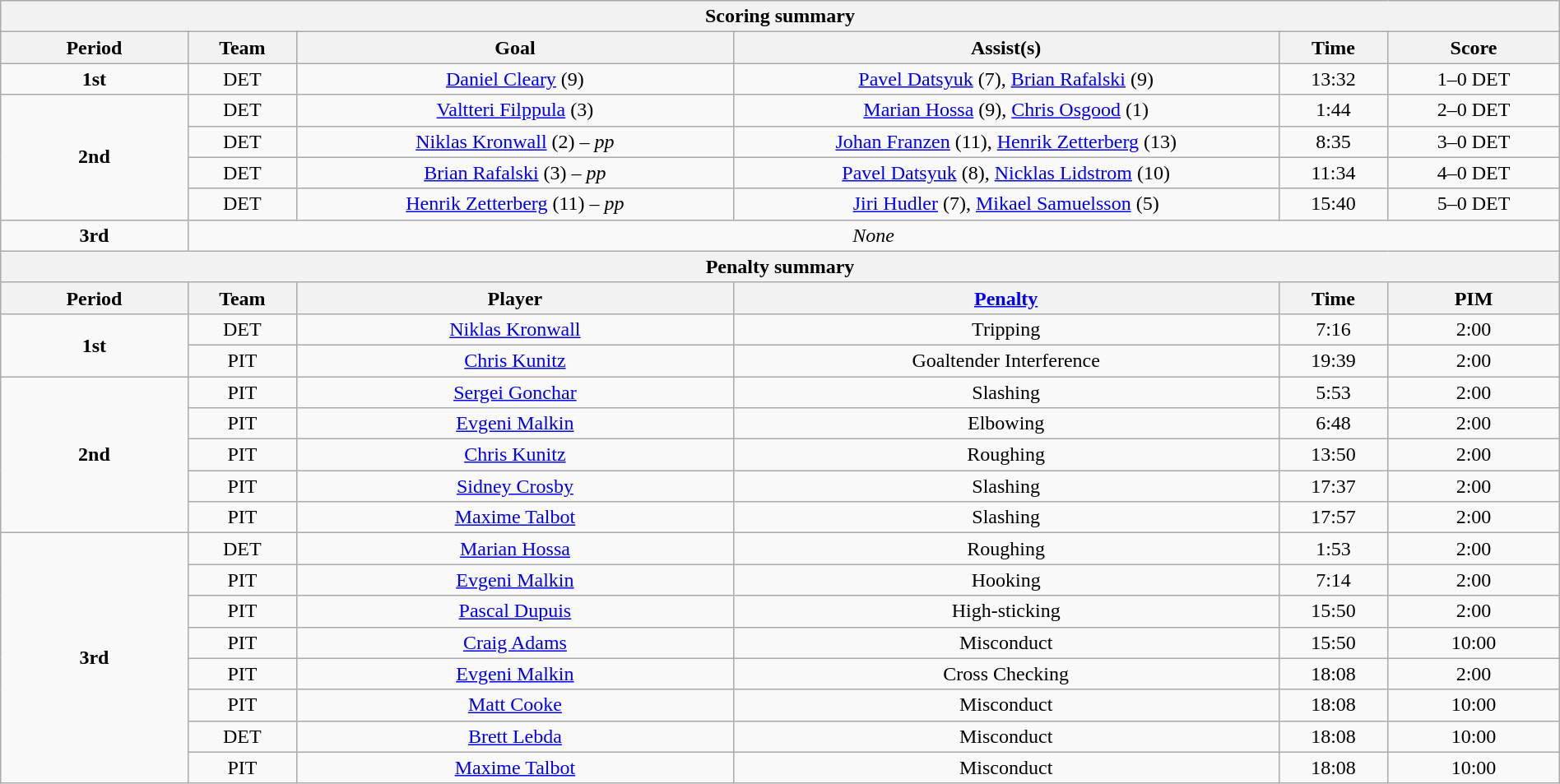<table width="100%" class="wikitable" style="text-align:center">
<tr>
<th colspan="6">Scoring summary</th>
</tr>
<tr>
<th width="12%">Period</th>
<th width="7%">Team</th>
<th width="28%">Goal</th>
<th width="35%">Assist(s)</th>
<th width="7%">Time</th>
<th width="11%">Score</th>
</tr>
<tr>
<td><strong>1st</strong></td>
<td>DET</td>
<td><a href='#'>Daniel Cleary</a> (9)</td>
<td><a href='#'>Pavel Datsyuk</a> (7), <a href='#'>Brian Rafalski</a> (9)</td>
<td>13:32</td>
<td>1–0 DET</td>
</tr>
<tr>
<td rowspan="4"><strong>2nd</strong></td>
<td>DET</td>
<td><a href='#'>Valtteri Filppula</a> (3)</td>
<td><a href='#'>Marian Hossa</a> (9), <a href='#'>Chris Osgood</a> (1)</td>
<td>1:44</td>
<td>2–0 DET</td>
</tr>
<tr>
<td>DET</td>
<td><a href='#'>Niklas Kronwall</a> (2) – <em>pp</em></td>
<td><a href='#'>Johan Franzen</a> (11), <a href='#'>Henrik Zetterberg</a> (13)</td>
<td>8:35</td>
<td>3–0 DET</td>
</tr>
<tr>
<td>DET</td>
<td><a href='#'>Brian Rafalski</a> (3) – <em>pp</em></td>
<td><a href='#'>Pavel Datsyuk</a> (8), <a href='#'>Nicklas Lidstrom</a> (10)</td>
<td>11:34</td>
<td>4–0 DET</td>
</tr>
<tr>
<td>DET</td>
<td><a href='#'>Henrik Zetterberg</a> (11) – <em>pp</em></td>
<td><a href='#'>Jiri Hudler</a> (7), <a href='#'>Mikael Samuelsson</a> (5)</td>
<td>15:40</td>
<td>5–0 DET</td>
</tr>
<tr>
<td><strong>3rd</strong></td>
<td colspan="5"><em>None</em></td>
</tr>
<tr>
<th colspan="6">Penalty summary</th>
</tr>
<tr>
<th width="12%">Period</th>
<th width="7%">Team</th>
<th width="28%">Player</th>
<th width="35%"><a href='#'>Penalty</a></th>
<th width="7%">Time</th>
<th width="11%">PIM</th>
</tr>
<tr>
<td rowspan="2"><strong>1st</strong></td>
<td>DET</td>
<td><a href='#'>Niklas Kronwall</a></td>
<td>Tripping</td>
<td>7:16</td>
<td>2:00</td>
</tr>
<tr>
<td>PIT</td>
<td><a href='#'>Chris Kunitz</a></td>
<td>Goaltender Interference</td>
<td>19:39</td>
<td>2:00</td>
</tr>
<tr>
<td rowspan="5"><strong>2nd</strong></td>
<td>PIT</td>
<td><a href='#'>Sergei Gonchar</a></td>
<td>Slashing</td>
<td>5:53</td>
<td>2:00</td>
</tr>
<tr>
<td>PIT</td>
<td><a href='#'>Evgeni Malkin</a></td>
<td>Elbowing</td>
<td>6:48</td>
<td>2:00</td>
</tr>
<tr>
<td>PIT</td>
<td><a href='#'>Chris Kunitz</a></td>
<td>Roughing</td>
<td>13:50</td>
<td>2:00</td>
</tr>
<tr>
<td>PIT</td>
<td><a href='#'>Sidney Crosby</a></td>
<td>Slashing</td>
<td>17:37</td>
<td>2:00</td>
</tr>
<tr>
<td>PIT</td>
<td><a href='#'>Maxime Talbot</a></td>
<td>Slashing</td>
<td>17:57</td>
<td>2:00</td>
</tr>
<tr>
<td rowspan="8"><strong>3rd</strong></td>
<td>DET</td>
<td><a href='#'>Marian Hossa</a></td>
<td>Roughing</td>
<td>1:53</td>
<td>2:00</td>
</tr>
<tr>
<td>PIT</td>
<td><a href='#'>Evgeni Malkin</a></td>
<td>Hooking</td>
<td>7:14</td>
<td>2:00</td>
</tr>
<tr>
<td>PIT</td>
<td><a href='#'>Pascal Dupuis</a></td>
<td>High-sticking</td>
<td>15:50</td>
<td>2:00</td>
</tr>
<tr>
<td>PIT</td>
<td><a href='#'>Craig Adams</a></td>
<td>Misconduct</td>
<td>15:50</td>
<td>10:00</td>
</tr>
<tr>
<td>PIT</td>
<td><a href='#'>Evgeni Malkin</a></td>
<td>Cross Checking</td>
<td>18:08</td>
<td>2:00</td>
</tr>
<tr>
<td>PIT</td>
<td><a href='#'>Matt Cooke</a></td>
<td>Misconduct</td>
<td>18:08</td>
<td>10:00</td>
</tr>
<tr>
<td>DET</td>
<td><a href='#'>Brett Lebda</a></td>
<td>Misconduct</td>
<td>18:08</td>
<td>10:00</td>
</tr>
<tr>
<td>PIT</td>
<td><a href='#'>Maxime Talbot</a></td>
<td>Misconduct</td>
<td>18:08</td>
<td>10:00</td>
</tr>
</table>
